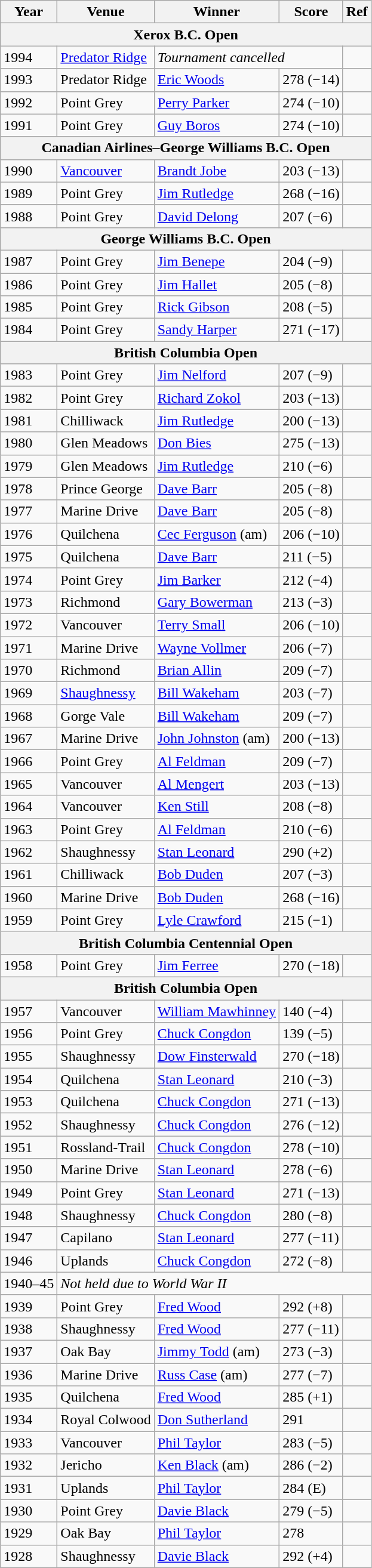<table class=wikitable>
<tr>
<th>Year</th>
<th>Venue</th>
<th>Winner</th>
<th>Score</th>
<th>Ref</th>
</tr>
<tr>
<th colspan=5>Xerox B.C. Open</th>
</tr>
<tr>
<td>1994</td>
<td><a href='#'>Predator Ridge</a></td>
<td colspan=2><em>Tournament cancelled</em></td>
<td></td>
</tr>
<tr>
<td>1993</td>
<td>Predator Ridge</td>
<td> <a href='#'>Eric Woods</a></td>
<td>278 (−14)</td>
<td></td>
</tr>
<tr>
<td>1992</td>
<td>Point Grey</td>
<td> <a href='#'>Perry Parker</a></td>
<td>274 (−10)</td>
<td></td>
</tr>
<tr>
<td>1991</td>
<td>Point Grey</td>
<td> <a href='#'>Guy Boros</a></td>
<td>274 (−10)</td>
<td></td>
</tr>
<tr>
<th colspan=5>Canadian Airlines–George Williams B.C. Open</th>
</tr>
<tr>
<td>1990</td>
<td><a href='#'>Vancouver</a></td>
<td> <a href='#'>Brandt Jobe</a></td>
<td>203 (−13)</td>
<td></td>
</tr>
<tr>
<td>1989</td>
<td>Point Grey</td>
<td> <a href='#'>Jim Rutledge</a></td>
<td>268 (−16)</td>
<td></td>
</tr>
<tr>
<td>1988</td>
<td>Point Grey</td>
<td> <a href='#'>David Delong</a></td>
<td>207 (−6)</td>
<td></td>
</tr>
<tr>
<th colspan=5>George Williams B.C. Open</th>
</tr>
<tr>
<td>1987</td>
<td>Point Grey</td>
<td> <a href='#'>Jim Benepe</a></td>
<td>204 (−9)</td>
<td></td>
</tr>
<tr>
<td>1986</td>
<td>Point Grey</td>
<td> <a href='#'>Jim Hallet</a></td>
<td>205 (−8)</td>
<td></td>
</tr>
<tr>
<td>1985</td>
<td>Point Grey</td>
<td> <a href='#'>Rick Gibson</a></td>
<td>208 (−5)</td>
<td></td>
</tr>
<tr>
<td>1984</td>
<td>Point Grey</td>
<td> <a href='#'>Sandy Harper</a></td>
<td>271 (−17)</td>
<td></td>
</tr>
<tr>
<th colspan=5>British Columbia Open</th>
</tr>
<tr>
<td>1983</td>
<td>Point Grey</td>
<td> <a href='#'>Jim Nelford</a></td>
<td>207 (−9)</td>
<td></td>
</tr>
<tr>
<td>1982</td>
<td>Point Grey</td>
<td> <a href='#'>Richard Zokol</a></td>
<td>203 (−13)</td>
<td></td>
</tr>
<tr>
<td>1981</td>
<td>Chilliwack</td>
<td> <a href='#'>Jim Rutledge</a></td>
<td>200 (−13)</td>
<td></td>
</tr>
<tr>
<td>1980</td>
<td>Glen Meadows</td>
<td> <a href='#'>Don Bies</a></td>
<td>275 (−13)</td>
<td></td>
</tr>
<tr>
<td>1979</td>
<td>Glen Meadows</td>
<td> <a href='#'>Jim Rutledge</a></td>
<td>210 (−6)</td>
<td></td>
</tr>
<tr>
<td>1978</td>
<td>Prince George</td>
<td> <a href='#'>Dave Barr</a></td>
<td>205 (−8)</td>
<td></td>
</tr>
<tr>
<td>1977</td>
<td>Marine Drive</td>
<td> <a href='#'>Dave Barr</a></td>
<td>205 (−8)</td>
<td></td>
</tr>
<tr>
<td>1976</td>
<td>Quilchena</td>
<td> <a href='#'>Cec Ferguson</a> (am)</td>
<td>206 (−10)</td>
<td></td>
</tr>
<tr>
<td>1975</td>
<td>Quilchena</td>
<td> <a href='#'>Dave Barr</a></td>
<td>211 (−5)</td>
<td></td>
</tr>
<tr>
<td>1974</td>
<td>Point Grey</td>
<td> <a href='#'>Jim Barker</a></td>
<td>212 (−4)</td>
<td></td>
</tr>
<tr>
<td>1973</td>
<td>Richmond</td>
<td> <a href='#'>Gary Bowerman</a></td>
<td>213 (−3)</td>
<td></td>
</tr>
<tr>
<td>1972</td>
<td>Vancouver</td>
<td> <a href='#'>Terry Small</a></td>
<td>206 (−10)</td>
<td></td>
</tr>
<tr>
<td>1971</td>
<td>Marine Drive</td>
<td> <a href='#'>Wayne Vollmer</a></td>
<td>206 (−7)</td>
<td></td>
</tr>
<tr>
<td>1970</td>
<td>Richmond</td>
<td> <a href='#'>Brian Allin</a></td>
<td>209 (−7)</td>
<td></td>
</tr>
<tr>
<td>1969</td>
<td><a href='#'>Shaughnessy</a></td>
<td> <a href='#'>Bill Wakeham</a></td>
<td>203 (−7)</td>
<td></td>
</tr>
<tr>
<td>1968</td>
<td>Gorge Vale</td>
<td> <a href='#'>Bill Wakeham</a></td>
<td>209 (−7)</td>
<td></td>
</tr>
<tr>
<td>1967</td>
<td>Marine Drive</td>
<td> <a href='#'>John Johnston</a> (am)</td>
<td>200 (−13)</td>
<td></td>
</tr>
<tr>
<td>1966</td>
<td>Point Grey</td>
<td> <a href='#'>Al Feldman</a></td>
<td>209 (−7)</td>
<td></td>
</tr>
<tr>
<td>1965</td>
<td>Vancouver</td>
<td> <a href='#'>Al Mengert</a></td>
<td>203 (−13)</td>
<td></td>
</tr>
<tr>
<td>1964</td>
<td>Vancouver</td>
<td> <a href='#'>Ken Still</a></td>
<td>208 (−8)</td>
<td></td>
</tr>
<tr>
<td>1963</td>
<td>Point Grey</td>
<td> <a href='#'>Al Feldman</a></td>
<td>210 (−6)</td>
<td></td>
</tr>
<tr>
<td>1962</td>
<td>Shaughnessy</td>
<td> <a href='#'>Stan Leonard</a></td>
<td>290 (+2)</td>
<td></td>
</tr>
<tr>
<td>1961</td>
<td>Chilliwack</td>
<td> <a href='#'>Bob Duden</a></td>
<td>207 (−3)</td>
<td></td>
</tr>
<tr>
<td>1960</td>
<td>Marine Drive</td>
<td> <a href='#'>Bob Duden</a></td>
<td>268 (−16)</td>
<td></td>
</tr>
<tr>
<td>1959</td>
<td>Point Grey</td>
<td> <a href='#'>Lyle Crawford</a></td>
<td>215 (−1)</td>
<td></td>
</tr>
<tr>
<th colspan=5>British Columbia Centennial Open</th>
</tr>
<tr>
<td>1958</td>
<td>Point Grey</td>
<td> <a href='#'>Jim Ferree</a></td>
<td>270 (−18)</td>
<td></td>
</tr>
<tr>
<th colspan=5>British Columbia Open</th>
</tr>
<tr>
<td>1957</td>
<td>Vancouver</td>
<td> <a href='#'>William Mawhinney</a></td>
<td>140 (−4)</td>
<td></td>
</tr>
<tr>
<td>1956</td>
<td>Point Grey</td>
<td> <a href='#'>Chuck Congdon</a></td>
<td>139 (−5)</td>
<td></td>
</tr>
<tr>
<td>1955</td>
<td>Shaughnessy</td>
<td> <a href='#'>Dow Finsterwald</a></td>
<td>270 (−18)</td>
<td></td>
</tr>
<tr>
<td>1954</td>
<td>Quilchena</td>
<td> <a href='#'>Stan Leonard</a></td>
<td>210 (−3)</td>
<td></td>
</tr>
<tr>
<td>1953</td>
<td>Quilchena</td>
<td> <a href='#'>Chuck Congdon</a></td>
<td>271 (−13)</td>
<td></td>
</tr>
<tr>
<td>1952</td>
<td>Shaughnessy</td>
<td> <a href='#'>Chuck Congdon</a></td>
<td>276 (−12)</td>
<td></td>
</tr>
<tr>
<td>1951</td>
<td>Rossland-Trail</td>
<td> <a href='#'>Chuck Congdon</a></td>
<td>278 (−10)</td>
<td></td>
</tr>
<tr>
<td>1950</td>
<td>Marine Drive</td>
<td> <a href='#'>Stan Leonard</a></td>
<td>278 (−6)</td>
<td></td>
</tr>
<tr>
<td>1949</td>
<td>Point Grey</td>
<td> <a href='#'>Stan Leonard</a></td>
<td>271 (−13)</td>
<td></td>
</tr>
<tr>
<td>1948</td>
<td>Shaughnessy</td>
<td> <a href='#'>Chuck Congdon</a></td>
<td>280 (−8)</td>
<td></td>
</tr>
<tr>
<td>1947</td>
<td>Capilano</td>
<td> <a href='#'>Stan Leonard</a></td>
<td>277 (−11)</td>
<td></td>
</tr>
<tr>
<td>1946</td>
<td>Uplands</td>
<td> <a href='#'>Chuck Congdon</a></td>
<td>272 (−8)</td>
<td></td>
</tr>
<tr>
<td>1940–45</td>
<td colspan=4><em>Not held due to World War II</em></td>
</tr>
<tr>
<td>1939</td>
<td>Point Grey</td>
<td> <a href='#'>Fred Wood</a></td>
<td>292 (+8)</td>
<td></td>
</tr>
<tr>
<td>1938</td>
<td>Shaughnessy</td>
<td> <a href='#'>Fred Wood</a></td>
<td>277 (−11)</td>
<td></td>
</tr>
<tr>
<td>1937</td>
<td>Oak Bay</td>
<td> <a href='#'>Jimmy Todd</a> (am)</td>
<td>273 (−3)</td>
<td></td>
</tr>
<tr>
<td>1936</td>
<td>Marine Drive</td>
<td> <a href='#'>Russ Case</a> (am)</td>
<td>277 (−7)</td>
<td></td>
</tr>
<tr>
<td>1935</td>
<td>Quilchena</td>
<td> <a href='#'>Fred Wood</a></td>
<td>285 (+1)</td>
<td></td>
</tr>
<tr>
<td>1934</td>
<td>Royal Colwood</td>
<td> <a href='#'>Don Sutherland</a></td>
<td>291</td>
<td></td>
</tr>
<tr>
<td>1933</td>
<td>Vancouver</td>
<td> <a href='#'>Phil Taylor</a></td>
<td>283 (−5)</td>
<td></td>
</tr>
<tr>
<td>1932</td>
<td>Jericho</td>
<td> <a href='#'>Ken Black</a> (am)</td>
<td>286 (−2)</td>
<td></td>
</tr>
<tr>
<td>1931</td>
<td>Uplands</td>
<td> <a href='#'>Phil Taylor</a></td>
<td>284 (E)</td>
<td></td>
</tr>
<tr>
<td>1930</td>
<td>Point Grey</td>
<td> <a href='#'>Davie Black</a></td>
<td>279 (−5)</td>
<td></td>
</tr>
<tr>
<td>1929</td>
<td>Oak Bay</td>
<td> <a href='#'>Phil Taylor</a></td>
<td>278</td>
<td></td>
</tr>
<tr>
<td>1928</td>
<td>Shaughnessy</td>
<td> <a href='#'>Davie Black</a></td>
<td>292 (+4)</td>
<td></td>
</tr>
</table>
